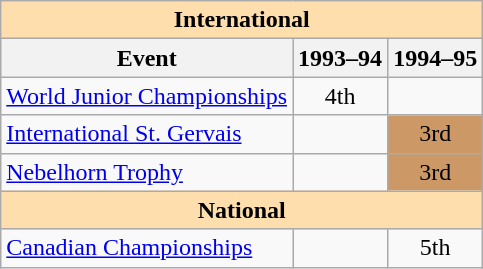<table class="wikitable" style="text-align:center">
<tr>
<th style="background-color: #ffdead; " colspan=3 align=center>International</th>
</tr>
<tr>
<th>Event</th>
<th>1993–94</th>
<th>1994–95</th>
</tr>
<tr>
<td align=left><a href='#'>World Junior Championships</a></td>
<td>4th</td>
<td></td>
</tr>
<tr>
<td align=left><a href='#'>International St. Gervais</a></td>
<td></td>
<td bgcolor=cc9966>3rd</td>
</tr>
<tr>
<td align=left><a href='#'>Nebelhorn Trophy</a></td>
<td></td>
<td bgcolor=cc9966>3rd</td>
</tr>
<tr>
<th style="background-color: #ffdead; " colspan=3 align=center>National</th>
</tr>
<tr>
<td align=left><a href='#'>Canadian Championships</a></td>
<td></td>
<td>5th</td>
</tr>
</table>
